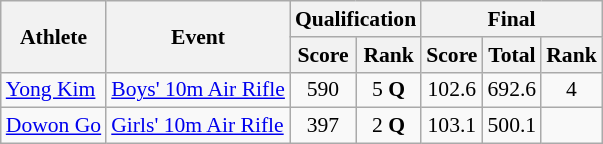<table class="wikitable" style="font-size:90%">
<tr>
<th rowspan="2">Athlete</th>
<th rowspan="2">Event</th>
<th colspan="2">Qualification</th>
<th colspan="3">Final</th>
</tr>
<tr>
<th>Score</th>
<th>Rank</th>
<th>Score</th>
<th>Total</th>
<th>Rank</th>
</tr>
<tr>
<td><a href='#'>Yong Kim</a></td>
<td><a href='#'>Boys' 10m Air Rifle</a></td>
<td align=center>590</td>
<td align=center>5 <strong>Q</strong></td>
<td align=center>102.6</td>
<td align=center>692.6</td>
<td align=center>4</td>
</tr>
<tr>
<td><a href='#'>Dowon Go</a></td>
<td><a href='#'>Girls' 10m Air Rifle</a></td>
<td align=center>397</td>
<td align=center>2 <strong>Q</strong></td>
<td align=center>103.1</td>
<td align=center>500.1</td>
<td align=center></td>
</tr>
</table>
